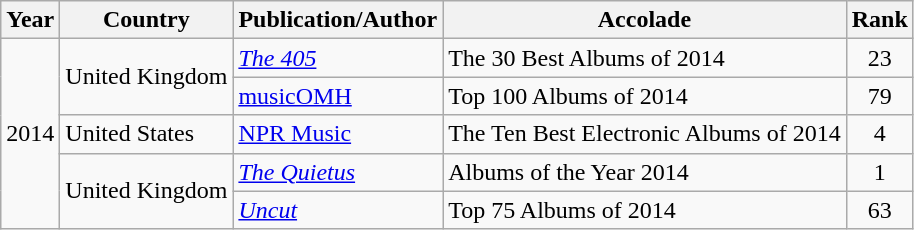<table class="wikitable">
<tr>
<th>Year</th>
<th>Country</th>
<th>Publication/Author</th>
<th>Accolade</th>
<th>Rank</th>
</tr>
<tr>
<td rowspan=5>2014</td>
<td rowspan=2>United Kingdom</td>
<td><em><a href='#'>The 405</a></em></td>
<td>The 30 Best Albums of 2014</td>
<td align=center>23</td>
</tr>
<tr>
<td><a href='#'>musicOMH</a></td>
<td>Top 100 Albums of 2014</td>
<td align=center>79</td>
</tr>
<tr>
<td>United States</td>
<td><a href='#'>NPR Music</a></td>
<td>The Ten Best Electronic Albums of 2014</td>
<td align=center>4</td>
</tr>
<tr>
<td rowspan=2>United Kingdom</td>
<td><em><a href='#'>The Quietus</a></em></td>
<td>Albums of the Year 2014</td>
<td align=center>1</td>
</tr>
<tr>
<td><em><a href='#'>Uncut</a></em></td>
<td>Top 75 Albums of 2014</td>
<td align=center>63</td>
</tr>
</table>
